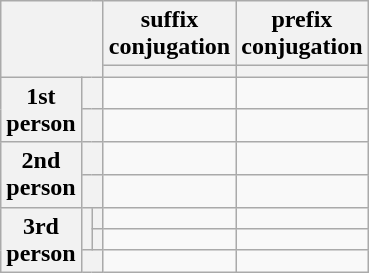<table class=wikitable style="text-align:center">
<tr>
<th rowspan="2" colspan="3"></th>
<th>suffix<br>conjugation</th>
<th>prefix<br>conjugation</th>
</tr>
<tr>
<th></th>
<th></th>
</tr>
<tr>
<th rowspan="2">1st<br>person</th>
<th colspan="2"></th>
<td></td>
<td></td>
</tr>
<tr>
<th colspan="2"></th>
<td></td>
<td></td>
</tr>
<tr>
<th rowspan="2">2nd<br>person</th>
<th colspan="2"></th>
<td></td>
<td></td>
</tr>
<tr>
<th colspan="2"></th>
<td></td>
<td></td>
</tr>
<tr>
<th rowspan="3">3rd<br>person</th>
<th rowspan="2"></th>
<th></th>
<td></td>
<td></td>
</tr>
<tr>
<th></th>
<td></td>
<td></td>
</tr>
<tr>
<th colspan="2"></th>
<td></td>
<td></td>
</tr>
</table>
